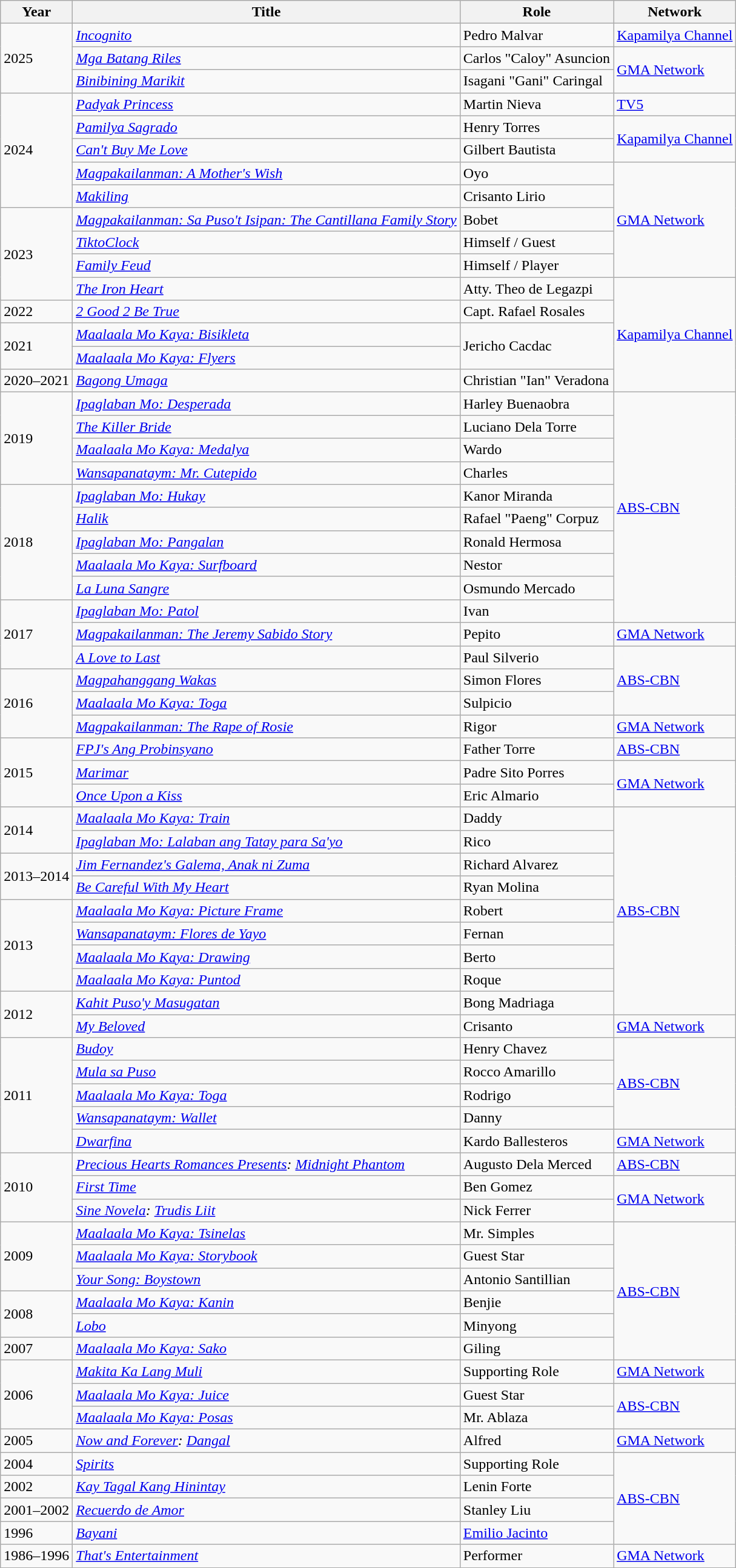<table class="wikitable">
<tr>
<th>Year</th>
<th>Title</th>
<th>Role</th>
<th>Network</th>
</tr>
<tr>
<td rowspan="3">2025</td>
<td><em><a href='#'>Incognito</a></em></td>
<td>Pedro Malvar</td>
<td><a href='#'>Kapamilya Channel</a></td>
</tr>
<tr>
<td><em><a href='#'>Mga Batang Riles</a></em></td>
<td>Carlos "Caloy" Asuncion</td>
<td rowspan="2"><a href='#'>GMA Network</a></td>
</tr>
<tr>
<td><a href='#'><em>Binibining Marikit</em></a></td>
<td>Isagani "Gani" Caringal</td>
</tr>
<tr>
<td rowspan="5">2024</td>
<td><em><a href='#'>Padyak Princess</a></em></td>
<td>Martin Nieva</td>
<td><a href='#'>TV5</a></td>
</tr>
<tr>
<td><em><a href='#'>Pamilya Sagrado</a></em></td>
<td>Henry Torres</td>
<td rowspan="2"><a href='#'>Kapamilya Channel</a></td>
</tr>
<tr>
<td><em><a href='#'>Can't Buy Me Love</a></em></td>
<td>Gilbert Bautista</td>
</tr>
<tr>
<td><em><a href='#'>Magpakailanman: A Mother's Wish</a></em></td>
<td>Oyo</td>
<td rowspan="5"><a href='#'>GMA Network</a></td>
</tr>
<tr>
<td><a href='#'><em>Makiling</em></a></td>
<td>Crisanto Lirio</td>
</tr>
<tr>
<td rowspan="4">2023</td>
<td><em><a href='#'>Magpakailanman: Sa Puso't Isipan: The Cantillana Family Story</a></em></td>
<td>Bobet</td>
</tr>
<tr>
<td><em><a href='#'>TiktoClock</a></em></td>
<td>Himself / Guest</td>
</tr>
<tr>
<td><em><a href='#'>Family Feud</a></em></td>
<td>Himself / Player</td>
</tr>
<tr>
<td><em><a href='#'>The Iron Heart</a></em></td>
<td>Atty. Theo de Legazpi</td>
<td rowspan="5"><a href='#'>Kapamilya Channel</a></td>
</tr>
<tr>
<td>2022</td>
<td><em><a href='#'>2 Good 2 Be True</a></em></td>
<td>Capt. Rafael Rosales</td>
</tr>
<tr>
<td rowspan="2">2021</td>
<td><em><a href='#'>Maalaala Mo Kaya: Bisikleta</a></em></td>
<td rowspan="2">Jericho Cacdac</td>
</tr>
<tr>
<td><em><a href='#'>Maalaala Mo Kaya: Flyers</a></em></td>
</tr>
<tr>
<td>2020–2021</td>
<td><em><a href='#'>Bagong Umaga</a></em></td>
<td>Christian "Ian" Veradona</td>
</tr>
<tr>
<td rowspan="4">2019</td>
<td><em><a href='#'>Ipaglaban Mo: Desperada</a></em></td>
<td>Harley Buenaobra</td>
<td rowspan=10><a href='#'>ABS-CBN</a></td>
</tr>
<tr>
<td><em><a href='#'>The Killer Bride</a></em></td>
<td>Luciano Dela Torre</td>
</tr>
<tr>
<td><em><a href='#'>Maalaala Mo Kaya: Medalya</a></em></td>
<td>Wardo</td>
</tr>
<tr>
<td><em><a href='#'>Wansapanataym: Mr. Cutepido</a></em></td>
<td>Charles</td>
</tr>
<tr>
<td rowspan="5">2018</td>
<td><em><a href='#'>Ipaglaban Mo: Hukay</a></em></td>
<td>Kanor Miranda</td>
</tr>
<tr>
<td><em><a href='#'>Halik</a></em></td>
<td>Rafael "Paeng" Corpuz</td>
</tr>
<tr>
<td><em><a href='#'>Ipaglaban Mo: Pangalan</a></em></td>
<td>Ronald Hermosa</td>
</tr>
<tr>
<td><em><a href='#'>Maalaala Mo Kaya: Surfboard</a></em></td>
<td>Nestor</td>
</tr>
<tr>
<td><em><a href='#'>La Luna Sangre</a></em></td>
<td>Osmundo Mercado</td>
</tr>
<tr>
<td rowspan="3">2017</td>
<td><em><a href='#'>Ipaglaban Mo: Patol</a></em></td>
<td>Ivan</td>
</tr>
<tr>
<td><em><a href='#'>Magpakailanman: The Jeremy Sabido Story</a></em></td>
<td>Pepito</td>
<td><a href='#'>GMA Network</a></td>
</tr>
<tr>
<td><em><a href='#'>A Love to Last</a></em></td>
<td>Paul Silverio</td>
<td rowspan=3><a href='#'>ABS-CBN</a></td>
</tr>
<tr>
<td rowspan="3">2016</td>
<td><em><a href='#'>Magpahanggang Wakas</a></em></td>
<td>Simon Flores</td>
</tr>
<tr>
<td><em><a href='#'>Maalaala Mo Kaya: Toga</a></em></td>
<td>Sulpicio</td>
</tr>
<tr>
<td><em><a href='#'>Magpakailanman: The Rape of Rosie</a></em></td>
<td>Rigor</td>
<td><a href='#'>GMA Network</a></td>
</tr>
<tr>
<td rowspan="3">2015</td>
<td><em><a href='#'>FPJ's Ang Probinsyano</a></em></td>
<td>Father Torre</td>
<td><a href='#'>ABS-CBN</a></td>
</tr>
<tr>
<td><em><a href='#'>Marimar</a></em></td>
<td>Padre Sito Porres</td>
<td rowspan=2><a href='#'>GMA Network</a></td>
</tr>
<tr>
<td><em><a href='#'>Once Upon a Kiss</a></em></td>
<td>Eric Almario</td>
</tr>
<tr>
<td rowspan="2">2014</td>
<td><em><a href='#'>Maalaala Mo Kaya: Train</a></em></td>
<td>Daddy</td>
<td rowspan=9><a href='#'>ABS-CBN</a></td>
</tr>
<tr>
<td><em><a href='#'>Ipaglaban Mo: Lalaban ang Tatay para Sa'yo</a></em></td>
<td>Rico</td>
</tr>
<tr>
<td rowspan="2">2013–2014</td>
<td><em><a href='#'>Jim Fernandez's Galema, Anak ni Zuma</a></em></td>
<td>Richard Alvarez</td>
</tr>
<tr>
<td><em><a href='#'>Be Careful With My Heart</a></em></td>
<td>Ryan Molina</td>
</tr>
<tr>
<td rowspan="4">2013</td>
<td><em><a href='#'>Maalaala Mo Kaya: Picture Frame</a></em></td>
<td>Robert</td>
</tr>
<tr>
<td><em><a href='#'>Wansapanataym: Flores de Yayo</a></em></td>
<td>Fernan</td>
</tr>
<tr>
<td><em><a href='#'>Maalaala Mo Kaya: Drawing</a></em></td>
<td>Berto</td>
</tr>
<tr>
<td><em><a href='#'>Maalaala Mo Kaya: Puntod</a></em></td>
<td>Roque</td>
</tr>
<tr>
<td rowspan="2">2012</td>
<td><em><a href='#'>Kahit Puso'y Masugatan</a></em></td>
<td>Bong Madriaga</td>
</tr>
<tr>
<td><em><a href='#'>My Beloved</a></em></td>
<td>Crisanto</td>
<td><a href='#'>GMA Network</a></td>
</tr>
<tr>
<td rowspan="5">2011</td>
<td><em><a href='#'>Budoy</a></em></td>
<td>Henry Chavez</td>
<td rowspan=4><a href='#'>ABS-CBN</a></td>
</tr>
<tr>
<td><em><a href='#'>Mula sa Puso</a></em></td>
<td>Rocco Amarillo</td>
</tr>
<tr>
<td><em><a href='#'>Maalaala Mo Kaya: Toga</a></em></td>
<td>Rodrigo</td>
</tr>
<tr>
<td><em><a href='#'>Wansapanataym: Wallet</a></em></td>
<td>Danny</td>
</tr>
<tr>
<td><em><a href='#'>Dwarfina</a></em></td>
<td>Kardo Ballesteros</td>
<td><a href='#'>GMA Network</a></td>
</tr>
<tr>
<td rowspan="3">2010</td>
<td><em><a href='#'>Precious Hearts Romances Presents</a>: <a href='#'>Midnight Phantom</a></em></td>
<td>Augusto Dela Merced</td>
<td><a href='#'>ABS-CBN</a></td>
</tr>
<tr>
<td><em><a href='#'>First Time</a></em></td>
<td>Ben Gomez</td>
<td rowspan=2><a href='#'>GMA Network</a></td>
</tr>
<tr>
<td><em><a href='#'>Sine Novela</a>: <a href='#'>Trudis Liit</a></em></td>
<td>Nick Ferrer</td>
</tr>
<tr>
<td rowspan="3">2009</td>
<td><em><a href='#'>Maalaala Mo Kaya: Tsinelas</a></em></td>
<td>Mr. Simples</td>
<td rowspan=6><a href='#'>ABS-CBN</a></td>
</tr>
<tr>
<td><em><a href='#'>Maalaala Mo Kaya: Storybook</a></em></td>
<td>Guest Star</td>
</tr>
<tr>
<td><em><a href='#'>Your Song: Boystown</a></em></td>
<td>Antonio Santillian</td>
</tr>
<tr>
<td rowspan="2">2008</td>
<td><em><a href='#'>Maalaala Mo Kaya: Kanin</a></em></td>
<td>Benjie</td>
</tr>
<tr>
<td><em><a href='#'>Lobo</a></em></td>
<td>Minyong</td>
</tr>
<tr>
<td>2007</td>
<td><em><a href='#'>Maalaala Mo Kaya: Sako</a></em></td>
<td>Giling</td>
</tr>
<tr>
<td rowspan="3">2006</td>
<td><em><a href='#'>Makita Ka Lang Muli</a></em></td>
<td>Supporting Role</td>
<td><a href='#'>GMA Network</a></td>
</tr>
<tr>
<td><em><a href='#'>Maalaala Mo Kaya: Juice</a></em></td>
<td>Guest Star</td>
<td rowspan=2><a href='#'>ABS-CBN</a></td>
</tr>
<tr>
<td><em><a href='#'>Maalaala Mo Kaya: Posas</a></em></td>
<td>Mr. Ablaza</td>
</tr>
<tr>
<td>2005</td>
<td><em><a href='#'>Now and Forever</a>: <a href='#'>Dangal</a></em></td>
<td>Alfred</td>
<td><a href='#'>GMA Network</a></td>
</tr>
<tr>
<td>2004</td>
<td><em><a href='#'>Spirits</a></em></td>
<td>Supporting Role</td>
<td rowspan=4><a href='#'>ABS-CBN</a></td>
</tr>
<tr>
<td>2002</td>
<td><em><a href='#'>Kay Tagal Kang Hinintay</a></em></td>
<td>Lenin Forte</td>
</tr>
<tr>
<td>2001–2002</td>
<td><em><a href='#'>Recuerdo de Amor</a></em></td>
<td>Stanley Liu</td>
</tr>
<tr>
<td>1996</td>
<td><em><a href='#'>Bayani</a></em></td>
<td><a href='#'>Emilio Jacinto</a></td>
</tr>
<tr>
<td>1986–1996</td>
<td><em><a href='#'>That's Entertainment</a></em></td>
<td>Performer</td>
<td rowspan=1><a href='#'>GMA Network</a></td>
</tr>
</table>
